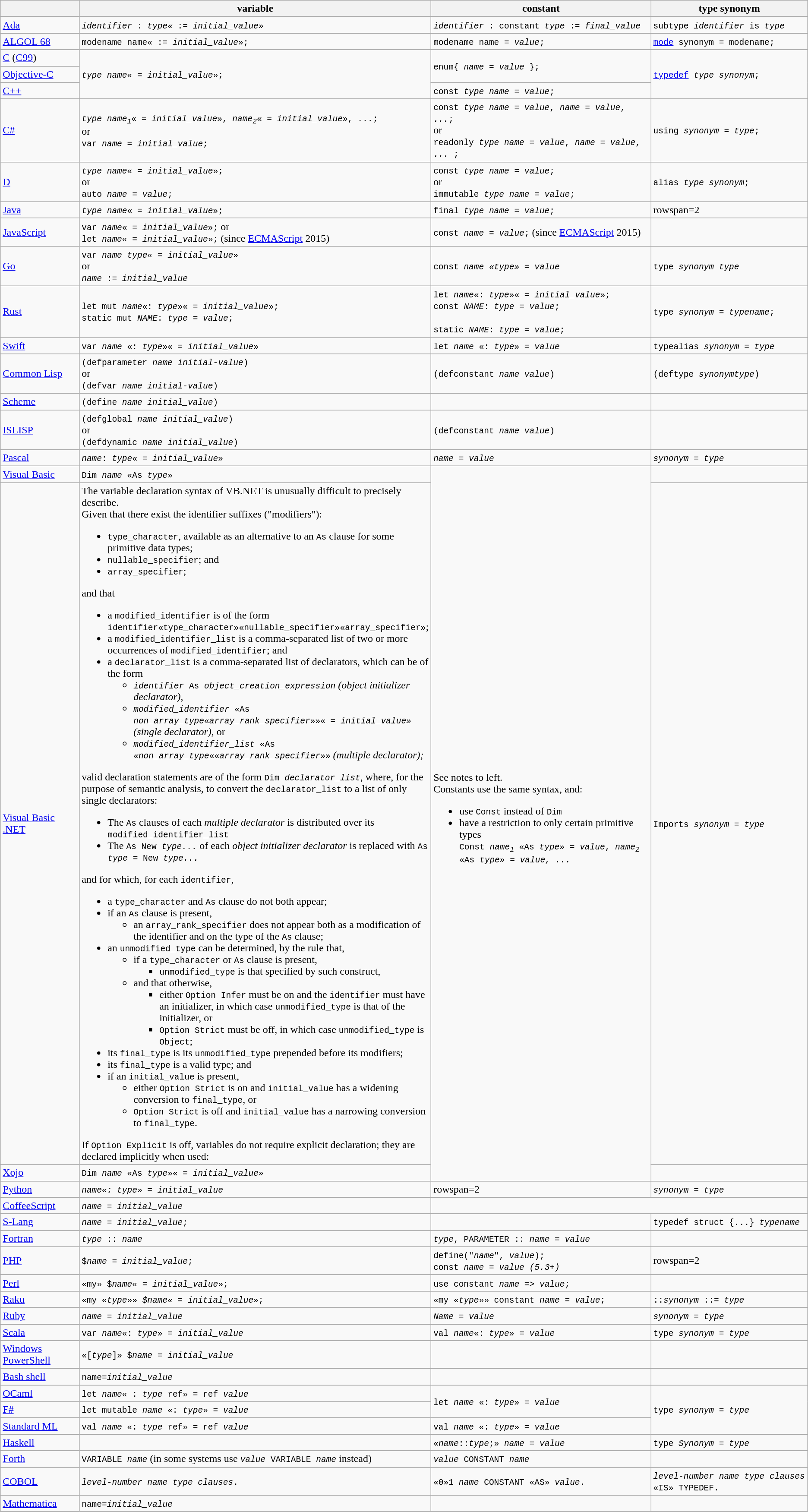<table class="wikitable sortable">
<tr>
<th></th>
<th style="width: 30%">variable</th>
<th>constant</th>
<th>type synonym</th>
</tr>
<tr>
<td><a href='#'>Ada</a></td>
<td><code><em>identifier</em> : <em>type«</em> := <em>initial_value»</em></code></td>
<td><code><em>identifier</em> : constant <em>type</em> := <em>final_value</em></code></td>
<td><code>subtype <em>identifier</em> is <em>type</em></code></td>
</tr>
<tr>
<td><a href='#'>ALGOL 68</a></td>
<td><code>modename name« := <em>initial_value</em>»;</code></td>
<td><code>modename name = <em>value</em>;</code></td>
<td><code><a href='#'>mode</a> synonym = modename;</code></td>
</tr>
<tr>
<td><a href='#'>C</a> (<a href='#'>C99</a>)</td>
<td rowspan=3><code><em>type name</em>« = <em>initial_value</em>»;</code></td>
<td rowspan=2><code>enum{ <em>name</em> = <em>value</em> };</code></td>
<td rowspan=3><code><a href='#'>typedef</a> <em>type synonym</em>;</code></td>
</tr>
<tr>
<td><a href='#'>Objective-C</a></td>
</tr>
<tr>
<td><a href='#'>C++</a></td>
<td><code>const <em>type name</em> = <em>value</em>;</code></td>
</tr>
<tr>
<td><a href='#'>C#</a></td>
<td><code><em>type name<sub>1</sub></em>« = <em>initial_value</em>», <em>name<sub>2</sub></em>« = <em>initial_value</em>», <em>...</em>;</code><br>or<br><code>var <em>name</em> = <em>initial_value</em>;</code></td>
<td><code>const <em>type name</em> = <em>value</em>, <em>name</em> = <em>value</em>, <em>...</em>;</code><br>or<br><code>readonly <em>type name</em> = <em>value</em>, <em>name</em> = <em>value</em>, <em>...</em> ;</code></td>
<td><code>using <em>synonym</em> = <em>type</em>;</code></td>
</tr>
<tr>
<td><a href='#'>D</a></td>
<td><code><em>type name</em>« = <em>initial_value</em>»;</code><br>or<br><code>auto <em>name</em> = <em>value</em>;</code></td>
<td><code>const <em>type name</em> = <em>value</em>;</code><br>or<br><code>immutable <em>type name</em> = <em>value</em>;</code></td>
<td><code>alias <em>type synonym</em>;</code></td>
</tr>
<tr>
<td><a href='#'>Java</a></td>
<td><code><em>type name</em>« = <em>initial_value</em>»;</code></td>
<td><code>final <em>type name</em> = <em>value</em>;</code></td>
<td>rowspan=2 </td>
</tr>
<tr>
<td><a href='#'>JavaScript</a></td>
<td><code>var <em>name</em>« = <em>initial_value</em>»;</code> or<br><code>let <em>name</em>« = <em>initial_value</em>»;</code> (since <a href='#'>ECMAScript</a> 2015)</td>
<td><code>const <em>name</em> = <em>value</em>;</code> (since <a href='#'>ECMAScript</a> 2015)</td>
</tr>
<tr>
<td><a href='#'>Go</a></td>
<td><code>var <em>name type</em>« = <em>initial_value</em>»</code><br>or<br><code><em>name</em> := <em>initial_value</em></code></td>
<td><code>const <em>name «type»</em> = <em>value</em></code></td>
<td><code>type <em>synonym type</em></code></td>
</tr>
<tr>
<td><a href='#'>Rust</a></td>
<td><code>let mut <em>name</em>«: <em>type</em>»« = <em>initial_value</em>»;</code><br><code>static mut <em>NAME</em>: <em>type</em> = <em>value</em>;</code></td>
<td><code>let <em>name</em>«: <em>type</em>»« = <em>initial_value</em>»;</code><br><code>const <em>NAME</em>: <em>type</em> = <em>value</em>;</code><br><br><code>static <em>NAME</em>: <em>type</em> = <em>value</em>;</code></td>
<td><code>type <em>synonym</em> = <em>typename</em>;</code></td>
</tr>
<tr>
<td><a href='#'>Swift</a></td>
<td><code>var <em>name</em> «: <em>type</em>»« = <em>initial_value</em>»</code></td>
<td><code>let <em>name</em> «: <em>type</em>» = <em>value</em></code></td>
<td><code>typealias <em>synonym</em> = <em>type</em></code></td>
</tr>
<tr>
<td><a href='#'>Common Lisp</a></td>
<td><code>(defparameter <em>name initial-value</em>)</code><br>or<br><code>(defvar <em>name initial-value</em>)</code></td>
<td><code>(defconstant <em>name value</em>)</code></td>
<td><code>(deftype <em>synonym</em><em>type</em>)</code></td>
</tr>
<tr>
<td><a href='#'>Scheme</a></td>
<td><code>(define <em>name initial_value</em>)</code></td>
<td></td>
<td></td>
</tr>
<tr>
<td><a href='#'>ISLISP</a></td>
<td><code>(defglobal <em>name initial_value</em>)</code><br>or<br><code>(defdynamic <em>name initial_value</em>)</code></td>
<td><code>(defconstant <em>name value</em>)</code></td>
<td></td>
</tr>
<tr>
<td><a href='#'>Pascal</a></td>
<td><code><em>name</em>: <em>type</em>« = <em>initial_value</em>»</code></td>
<td><code><em>name</em> = <em>value</em></code></td>
<td><code><em>synonym</em> = <em>type</em></code></td>
</tr>
<tr>
<td><a href='#'>Visual Basic</a></td>
<td><code>Dim <em>name</em> «As <em>type</em>»</code></td>
<td rowspan=3>See notes to left.<br>Constants use the same syntax, and:<ul><li>use <code>Const</code> instead of <code>Dim</code></li><li>have a restriction to only certain primitive types<br><code>Const <em>name<sub>1</sub></em> «As <em>type</em>» = <em>value</em>, <em>name<sub>2</sub></em> «As <em>type»</em> = <em>value, ...</em></code></li></ul></td>
<td></td>
</tr>
<tr>
<td><a href='#'>Visual Basic .NET</a></td>
<td>The variable declaration syntax of VB.NET is unusually difficult to precisely describe.<br>Given that there exist the identifier suffixes ("modifiers"):<ul><li><code>type_character</code>, available as an alternative to an <code>As</code> clause for some primitive data types;</li><li><code>nullable_specifier</code>; and</li><li><code>array_specifier</code>;</li></ul>and that<ul><li>a <code>modified_identifier</code> is of the form <code>identifier«type_character»«nullable_specifier»«array_specifier»</code>;</li><li>a <code>modified_identifier_list</code> is a comma-separated list of two or more occurrences of <code>modified_identifier</code>; and</li><li>a <code>declarator_list</code> is a comma-separated list of declarators, which can be of the form<ul><li><code><em>identifier</em> As <em>object_creation_expression</em></code><em> (object initializer declarator)</em>,</li><li><code><em>modified_identifier</em> «As <em>non_array_type</em>«<em>array_rank_specifier</em>»»« = <em>initial_value»</em></code> <em>(single declarator)</em>, or</li><li><code><em>modified_identifier_list</em> «As <em>«non_array_type</em>««<em>array_rank_specifier</em>»»</code> <em>(multiple declarator);</em></li></ul></li></ul>valid declaration statements are of the form
<code>Dim <em>declarator_list</em></code>,
where, for the purpose of semantic analysis, to convert the <code>declarator_list</code> to a list of only single declarators:<ul><li>The <code>As</code> clauses of each <em>multiple declarator</em> is distributed over its <code>modified_identifier_list</code></li><li>The <code>As New <em>type...</em></code> of each <em>object initializer declarator</em> is replaced with <code>As <em>type</em> = New <em>type...</em></code></li></ul>and for which, for each <code>identifier</code>,<ul><li>a <code>type_character</code> and <code>As</code> clause do not both appear;</li><li>if an <code>As</code> clause is present,<ul><li>an <code>array_rank_specifier</code> does not appear both as a modification of the identifier and on the type of the <code>As</code> clause;</li></ul></li><li>an <code>unmodified_type</code> can be determined, by the rule that,<ul><li>if a <code>type_character</code> or <code>As</code> clause is present,<ul><li><code>unmodified_type</code> is that specified by such construct,</li></ul></li><li>and that otherwise,<ul><li>either <code>Option Infer</code> must be on and the <code>identifier</code> must have an initializer, in which case <code>unmodified_type</code> is that of the initializer, or</li><li><code>Option Strict</code> must be off, in which case <code>unmodified_type</code> is <code>Object</code>;</li></ul></li></ul></li><li>its <code>final_type</code> is its <code>unmodified_type</code> prepended before its modifiers;</li><li>its <code>final_type</code> is a valid type; and</li><li>if an <code>initial_value</code> is present,<ul><li>either <code>Option Strict</code> is on and <code>initial_value</code> has a widening conversion to <code>final_type</code>, or</li><li><code>Option Strict</code> is off and <code>initial_value</code> has a narrowing conversion to <code>final_type</code>.</li></ul></li></ul>If <code>Option Explicit</code> is off, variables do not require explicit declaration; they are declared implicitly when used:
<code></code></td>
<td><code>Imports <em>synonym</em> = <em>type</em></code></td>
</tr>
<tr>
<td><a href='#'>Xojo</a></td>
<td><code>Dim <em>name</em> «As <em>type</em>»« = <em>initial_value»</em></code></td>
<td></td>
</tr>
<tr>
<td><a href='#'>Python</a></td>
<td><code><em>name«: type»</em> = <em>initial_value</em></code></td>
<td>rowspan=2 </td>
<td><code><em>synonym</em> = <em>type</em></code></td>
</tr>
<tr>
<td><a href='#'>CoffeeScript</a></td>
<td><code><em>name</em> = <em>initial_value</em></code></td>
</tr>
<tr>
<td><a href='#'>S-Lang</a></td>
<td><code><em>name</em> = <em>initial_value</em>;</code></td>
<td></td>
<td><code>typedef struct {...} <em>typename</em></code></td>
</tr>
<tr>
<td><a href='#'>Fortran</a></td>
<td><code><em>type</em> :: <em>name</em></code></td>
<td><code><em>type</em>, PARAMETER :: <em>name</em> = <em>value</em></code></td>
<td></td>
</tr>
<tr>
<td><a href='#'>PHP</a></td>
<td><code>$<em>name</em> = <em>initial_value</em>;</code></td>
<td><code>define("<em>name</em>", <em>value</em>);<br>const <em>name</em> = <em>value (5.3+)</em></code></td>
<td>rowspan=2 </td>
</tr>
<tr>
<td><a href='#'>Perl</a></td>
<td><code>«my» $<em>name</em>« = <em>initial_value</em>»;</code></td>
<td><code>use constant <em>name</em> => <em>value</em>;</code></td>
</tr>
<tr>
<td><a href='#'>Raku</a></td>
<td><code>«my «<em>type</em>»» <em>$name«</em> = <em>initial_value</em>»;</code></td>
<td><code>«my «<em>type</em>»» constant <em>name</em> = <em>value</em>;</code></td>
<td><code>::<em>synonym</em> ::= <em>type</em></code></td>
</tr>
<tr>
<td><a href='#'>Ruby</a></td>
<td><code><em>name</em> = <em>initial_value</em></code></td>
<td><code><em>Name</em> = <em>value</em></code></td>
<td><code><em>synonym</em> = <em>type</em></code></td>
</tr>
<tr>
<td><a href='#'>Scala</a></td>
<td><code>var <em>name</em>«: <em>type</em>» = <em>initial_value</em></code></td>
<td><code>val <em>name</em>«: <em>type</em>» = <em>value</em></code></td>
<td><code>type <em>synonym</em> = <em>type</em></code></td>
</tr>
<tr>
<td><a href='#'>Windows PowerShell</a></td>
<td><code>«[<em>type</em>]» $<em>name</em> = <em>initial_value</em></code></td>
<td></td>
<td></td>
</tr>
<tr>
<td><a href='#'>Bash shell</a></td>
<td><code>name=<em>initial_value</em></code></td>
<td></td>
<td></td>
</tr>
<tr>
<td><a href='#'>OCaml</a></td>
<td><code>let <em>name</em>« : <em>type</em> ref» = ref <em>value</em></code></td>
<td rowspan=2><code>let <em>name</em> «: <em>type</em>» = <em>value</em></code></td>
<td rowspan=3><code>type <em>synonym</em> = <em>type</em></code></td>
</tr>
<tr>
<td><a href='#'>F#</a></td>
<td><code>let mutable <em>name</em> «: <em>type</em>» = <em>value</em></code></td>
</tr>
<tr>
<td><a href='#'>Standard ML</a></td>
<td><code>val <em>name</em> «: <em>type</em> ref» = ref <em>value</em></code></td>
<td><code>val <em>name</em> «: <em>type</em>» = <em>value</em></code></td>
</tr>
<tr>
<td><a href='#'>Haskell</a></td>
<td></td>
<td><code>«<em>name</em>::<em>type</em>;» <em>name</em> = <em>value</em></code></td>
<td><code>type <em>Synonym</em> = <em>type</em></code></td>
</tr>
<tr>
<td><a href='#'>Forth</a></td>
<td><code>VARIABLE <em>name</em></code> (in some systems use <code><em>value</em> VARIABLE <em>name</em></code> instead)</td>
<td><code><em>value</em> CONSTANT <em>name</em></code></td>
<td></td>
</tr>
<tr>
<td><a href='#'>COBOL</a></td>
<td><code><em>level-number name type clauses</em>.</code></td>
<td><code>«0»1 <em>name</em> CONSTANT «AS» <em>value</em>.</code></td>
<td><code><em>level-number name type clauses</em> «IS» TYPEDEF.</code></td>
</tr>
<tr>
<td><a href='#'>Mathematica</a></td>
<td><code>name=<em>initial_value</em></code></td>
<td></td>
<td></td>
</tr>
</table>
